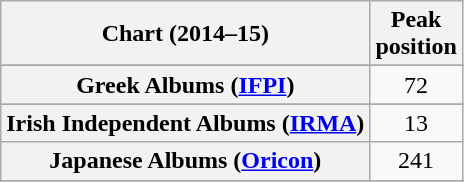<table class="wikitable plainrowheaders sortable" style="text-align:center">
<tr>
<th scope="col">Chart (2014–15)</th>
<th scope="col">Peak<br>position</th>
</tr>
<tr>
</tr>
<tr>
</tr>
<tr>
</tr>
<tr>
</tr>
<tr>
</tr>
<tr>
</tr>
<tr>
</tr>
<tr>
<th scope="row">Greek Albums (<a href='#'>IFPI</a>)</th>
<td>72</td>
</tr>
<tr>
</tr>
<tr>
<th scope="row">Irish Independent Albums (<a href='#'>IRMA</a>)</th>
<td>13</td>
</tr>
<tr>
<th scope="row">Japanese Albums (<a href='#'>Oricon</a>)</th>
<td>241</td>
</tr>
<tr>
</tr>
<tr>
</tr>
<tr>
</tr>
<tr>
</tr>
<tr>
</tr>
<tr>
</tr>
<tr>
</tr>
<tr>
</tr>
<tr>
</tr>
</table>
